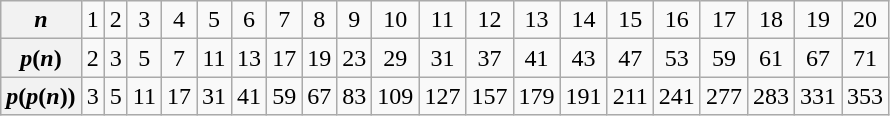<table class="wikitable" style="text-align: center;">
<tr>
<th><em>n</em></th>
<td>1</td>
<td>2</td>
<td>3</td>
<td>4</td>
<td>5</td>
<td>6</td>
<td>7</td>
<td>8</td>
<td>9</td>
<td>10</td>
<td>11</td>
<td>12</td>
<td>13</td>
<td>14</td>
<td>15</td>
<td>16</td>
<td>17</td>
<td>18</td>
<td>19</td>
<td>20</td>
</tr>
<tr>
<th><em>p</em>(<em>n</em>)</th>
<td>2</td>
<td>3</td>
<td>5</td>
<td>7</td>
<td>11</td>
<td>13</td>
<td>17</td>
<td>19</td>
<td>23</td>
<td>29</td>
<td>31</td>
<td>37</td>
<td>41</td>
<td>43</td>
<td>47</td>
<td>53</td>
<td>59</td>
<td>61</td>
<td>67</td>
<td>71</td>
</tr>
<tr>
<th><em>p</em>(<em>p</em>(<em>n</em>))</th>
<td>3</td>
<td>5</td>
<td>11</td>
<td>17</td>
<td>31</td>
<td>41</td>
<td>59</td>
<td>67</td>
<td>83</td>
<td>109</td>
<td>127</td>
<td>157</td>
<td>179</td>
<td>191</td>
<td>211</td>
<td>241</td>
<td>277</td>
<td>283</td>
<td>331</td>
<td>353</td>
</tr>
</table>
